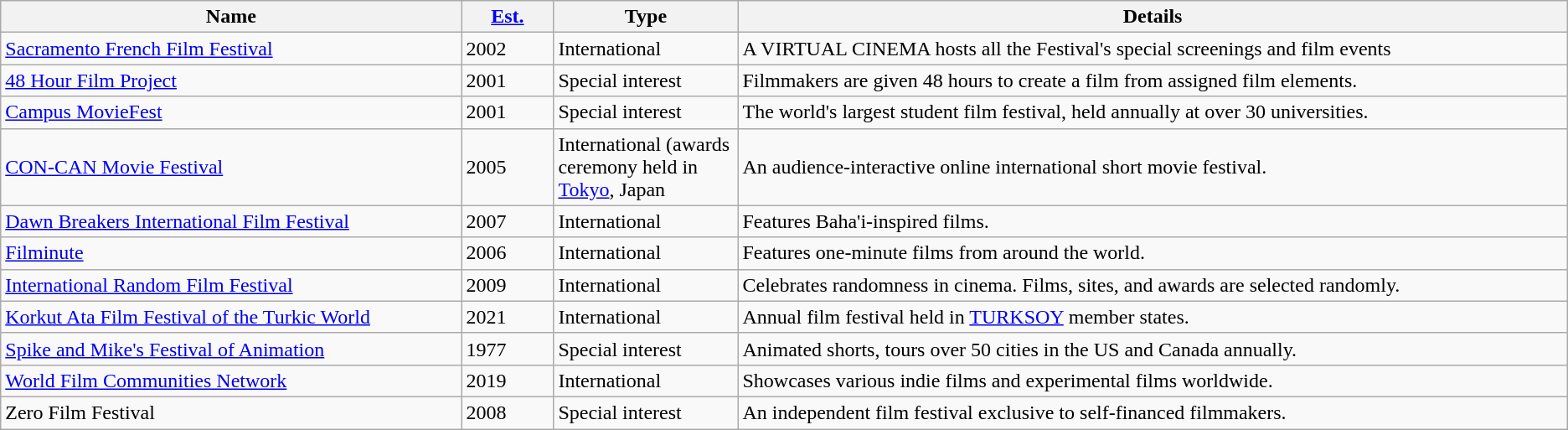<table class="wikitable sortable">
<tr>
<th style="width:25%;">Name</th>
<th style="width:5%;"><a href='#'>Est.</a></th>
<th style="width:10%;">Type</th>
<th style="width:45%;">Details</th>
</tr>
<tr>
<td><a href='#'>Sacramento French Film Festival</a></td>
<td>2002</td>
<td>International</td>
<td>A VIRTUAL CINEMA hosts all the Festival's special screenings and film events</td>
</tr>
<tr>
<td><a href='#'>48 Hour Film Project</a></td>
<td>2001</td>
<td>Special interest</td>
<td>Filmmakers are given 48 hours to create a film from assigned film elements.</td>
</tr>
<tr>
<td><a href='#'>Campus MovieFest</a></td>
<td>2001</td>
<td>Special interest</td>
<td>The world's largest student film festival, held annually at over 30 universities.</td>
</tr>
<tr>
<td><a href='#'>CON-CAN Movie Festival</a></td>
<td>2005</td>
<td>International (awards ceremony held in <a href='#'>Tokyo</a>, Japan</td>
<td>An audience-interactive online international short movie festival.</td>
</tr>
<tr>
<td><a href='#'>Dawn Breakers International Film Festival</a></td>
<td>2007</td>
<td>International</td>
<td>Features Baha'i-inspired films.</td>
</tr>
<tr>
<td><a href='#'>Filminute</a></td>
<td>2006</td>
<td>International</td>
<td>Features one-minute films from around the world.</td>
</tr>
<tr>
<td><a href='#'>International Random Film Festival</a></td>
<td>2009</td>
<td>International</td>
<td>Celebrates randomness in cinema. Films, sites, and awards are selected randomly.</td>
</tr>
<tr>
<td><a href='#'>Korkut Ata Film Festival of the Turkic World</a></td>
<td>2021</td>
<td>International</td>
<td>Annual film festival held in <a href='#'>TURKSOY</a> member states.</td>
</tr>
<tr>
<td><a href='#'>Spike and Mike's Festival of Animation</a></td>
<td>1977</td>
<td>Special interest</td>
<td>Animated shorts, tours over 50 cities in the US and Canada annually.</td>
</tr>
<tr>
<td><a href='#'>World Film Communities Network</a></td>
<td>2019</td>
<td>International</td>
<td>Showcases various indie films and experimental films worldwide.</td>
</tr>
<tr>
<td>Zero Film Festival</td>
<td>2008</td>
<td>Special interest</td>
<td>An independent film festival exclusive to self-financed filmmakers.</td>
</tr>
</table>
